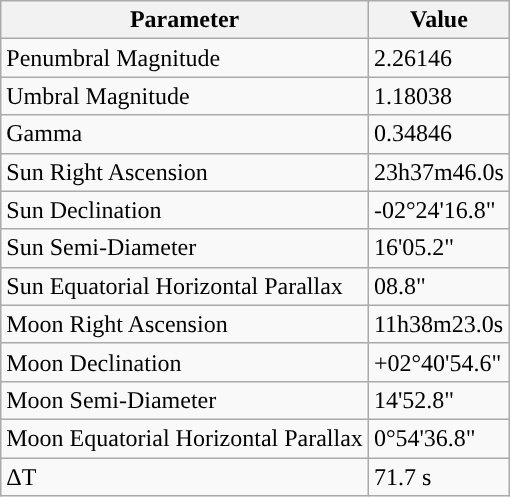<table class="wikitable">
<tr>
<th>Parameter</th>
<th>Value</th>
</tr>
<tr>
<td>Penumbral Magnitude</td>
<td>2.26146</td>
</tr>
<tr>
<td>Umbral Magnitude</td>
<td>1.18038</td>
</tr>
<tr>
<td>Gamma</td>
<td>0.34846</td>
</tr>
<tr>
<td>Sun Right Ascension</td>
<td>23h37m46.0s</td>
</tr>
<tr>
<td>Sun Declination</td>
<td>-02°24'16.8"</td>
</tr>
<tr>
<td>Sun Semi-Diameter</td>
<td>16'05.2"</td>
</tr>
<tr>
<td>Sun Equatorial Horizontal Parallax</td>
<td>08.8"</td>
</tr>
<tr>
<td>Moon Right Ascension</td>
<td>11h38m23.0s</td>
</tr>
<tr>
<td>Moon Declination</td>
<td>+02°40'54.6"</td>
</tr>
<tr>
<td>Moon Semi-Diameter</td>
<td>14'52.8"</td>
</tr>
<tr>
<td>Moon Equatorial Horizontal Parallax</td>
<td>0°54'36.8"</td>
</tr>
<tr>
<td>ΔT</td>
<td>71.7 s</td>
</tr>
</table>
